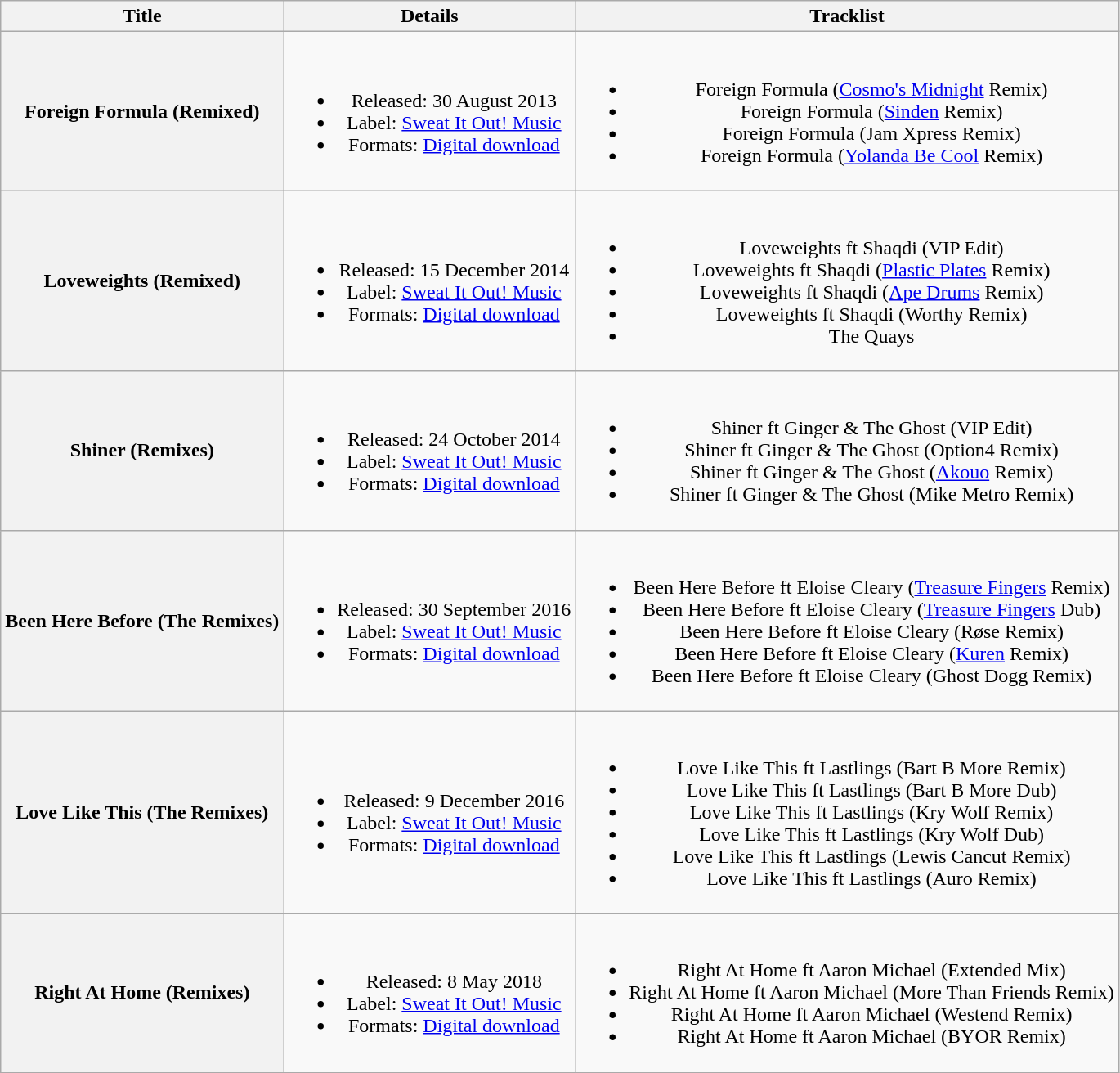<table class="wikitable plainrowheaders" style="text-align:center;">
<tr>
<th scope="col">Title</th>
<th scope="col">Details</th>
<th scope="col">Tracklist</th>
</tr>
<tr>
<th scope="row">Foreign Formula (Remixed)</th>
<td><br><ul><li>Released: 30 August 2013</li><li>Label: <a href='#'>Sweat It Out! Music</a></li><li>Formats: <a href='#'>Digital download</a></li></ul></td>
<td><br><ul><li>Foreign Formula (<a href='#'>Cosmo's Midnight</a> Remix)</li><li>Foreign Formula (<a href='#'>Sinden</a> Remix)</li><li>Foreign Formula (Jam Xpress Remix)</li><li>Foreign Formula (<a href='#'>Yolanda Be Cool</a> Remix)</li></ul></td>
</tr>
<tr>
<th scope="row">Loveweights (Remixed)</th>
<td><br><ul><li>Released: 15 December 2014</li><li>Label: <a href='#'>Sweat It Out! Music</a></li><li>Formats: <a href='#'>Digital download</a></li></ul></td>
<td><br><ul><li>Loveweights ft Shaqdi (VIP Edit)</li><li>Loveweights ft Shaqdi (<a href='#'>Plastic Plates</a> Remix)</li><li>Loveweights ft Shaqdi (<a href='#'>Ape Drums</a> Remix)</li><li>Loveweights ft Shaqdi (Worthy Remix)</li><li>The Quays</li></ul></td>
</tr>
<tr>
<th scope="row">Shiner (Remixes)</th>
<td><br><ul><li>Released: 24 October 2014</li><li>Label: <a href='#'>Sweat It Out! Music</a></li><li>Formats: <a href='#'>Digital download</a></li></ul></td>
<td><br><ul><li>Shiner ft Ginger & The Ghost (VIP Edit)</li><li>Shiner ft Ginger & The Ghost (Option4 Remix)</li><li>Shiner ft Ginger & The Ghost (<a href='#'>Akouo</a> Remix)</li><li>Shiner ft Ginger & The Ghost (Mike Metro Remix)</li></ul></td>
</tr>
<tr>
<th scope="row">Been Here Before (The Remixes)</th>
<td><br><ul><li>Released: 30 September 2016</li><li>Label: <a href='#'>Sweat It Out! Music</a></li><li>Formats: <a href='#'>Digital download</a></li></ul></td>
<td><br><ul><li>Been Here Before ft Eloise Cleary (<a href='#'>Treasure Fingers</a> Remix)</li><li>Been Here Before ft Eloise Cleary (<a href='#'>Treasure Fingers</a> Dub)</li><li>Been Here Before ft Eloise Cleary (Røse Remix)</li><li>Been Here Before ft Eloise Cleary (<a href='#'>Kuren</a> Remix)</li><li>Been Here Before ft Eloise Cleary (Ghost Dogg Remix)</li></ul></td>
</tr>
<tr>
<th scope="row">Love Like This (The Remixes)</th>
<td><br><ul><li>Released: 9 December 2016</li><li>Label: <a href='#'>Sweat It Out! Music</a></li><li>Formats: <a href='#'>Digital download</a></li></ul></td>
<td><br><ul><li>Love Like This ft Lastlings (Bart B More Remix)</li><li>Love Like This ft Lastlings (Bart B More Dub)</li><li>Love Like This ft Lastlings (Kry Wolf Remix)</li><li>Love Like This ft Lastlings (Kry Wolf Dub)</li><li>Love Like This ft Lastlings (Lewis Cancut Remix)</li><li>Love Like This ft Lastlings (Auro Remix)</li></ul></td>
</tr>
<tr>
<th scope="row">Right At Home (Remixes)</th>
<td><br><ul><li>Released: 8 May 2018</li><li>Label: <a href='#'>Sweat It Out! Music</a></li><li>Formats: <a href='#'>Digital download</a></li></ul></td>
<td><br><ul><li>Right At Home ft Aaron Michael (Extended Mix)</li><li>Right At Home ft Aaron Michael (More Than Friends Remix)</li><li>Right At Home ft Aaron Michael (Westend Remix)</li><li>Right At Home ft Aaron Michael (BYOR Remix)</li></ul></td>
</tr>
</table>
